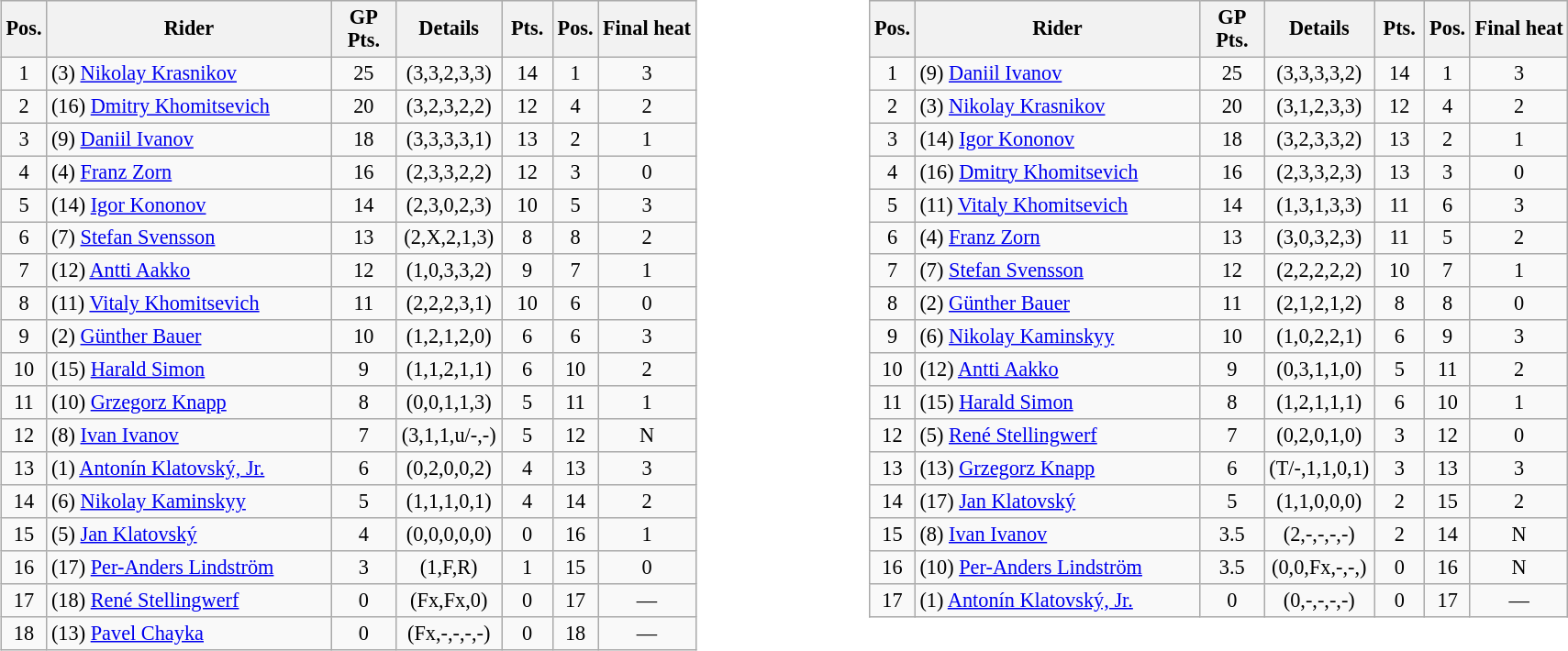<table width=100%>
<tr>
<td width=50% valign=top><br><table class=wikitable style="font-size:93%;">
<tr>
<th width=25px>Pos.</th>
<th width=200px>Rider</th>
<th width=40px>GP Pts.</th>
<th width=70px>Details</th>
<th width=30px>Pts.</th>
<th width=20px>Pos.</th>
<th>Final heat</th>
</tr>
<tr align=center>
<td>1</td>
<td align=left> (3) <a href='#'>Nikolay Krasnikov</a></td>
<td>25</td>
<td>(3,3,2,3,3)</td>
<td>14</td>
<td>1</td>
<td>3</td>
</tr>
<tr align=center>
<td>2</td>
<td align=left> (16) <a href='#'>Dmitry Khomitsevich</a></td>
<td>20</td>
<td>(3,2,3,2,2)</td>
<td>12</td>
<td>4</td>
<td>2</td>
</tr>
<tr align=center>
<td>3</td>
<td align=left> (9) <a href='#'>Daniil Ivanov</a></td>
<td>18</td>
<td>(3,3,3,3,1)</td>
<td>13</td>
<td>2</td>
<td>1</td>
</tr>
<tr align=center>
<td>4</td>
<td align=left> (4) <a href='#'>Franz Zorn</a></td>
<td>16</td>
<td>(2,3,3,2,2)</td>
<td>12</td>
<td>3</td>
<td>0</td>
</tr>
<tr align=center>
<td>5</td>
<td align=left> (14) <a href='#'>Igor Kononov</a></td>
<td>14</td>
<td>(2,3,0,2,3)</td>
<td>10</td>
<td>5</td>
<td>3</td>
</tr>
<tr align=center>
<td>6</td>
<td align=left> (7) <a href='#'>Stefan Svensson</a></td>
<td>13</td>
<td>(2,X,2,1,3)</td>
<td>8</td>
<td>8</td>
<td>2</td>
</tr>
<tr align=center>
<td>7</td>
<td align=left> (12) <a href='#'>Antti Aakko</a></td>
<td>12</td>
<td>(1,0,3,3,2)</td>
<td>9</td>
<td>7</td>
<td>1</td>
</tr>
<tr align=center>
<td>8</td>
<td align=left> (11) <a href='#'>Vitaly Khomitsevich</a></td>
<td>11</td>
<td>(2,2,2,3,1)</td>
<td>10</td>
<td>6</td>
<td>0</td>
</tr>
<tr align=center>
<td>9</td>
<td align=left> (2) <a href='#'>Günther Bauer</a></td>
<td>10</td>
<td>(1,2,1,2,0)</td>
<td>6</td>
<td>6</td>
<td>3</td>
</tr>
<tr align=center>
<td>10</td>
<td align=left> (15) <a href='#'>Harald Simon</a></td>
<td>9</td>
<td>(1,1,2,1,1)</td>
<td>6</td>
<td>10</td>
<td>2</td>
</tr>
<tr align=center>
<td>11</td>
<td align=left> (10) <a href='#'>Grzegorz Knapp</a></td>
<td>8</td>
<td>(0,0,1,1,3)</td>
<td>5</td>
<td>11</td>
<td>1</td>
</tr>
<tr align=center>
<td>12</td>
<td align=left> (8) <a href='#'>Ivan Ivanov</a></td>
<td>7</td>
<td>(3,1,1,u/-,-)</td>
<td>5</td>
<td>12</td>
<td>N</td>
</tr>
<tr align=center>
<td>13</td>
<td align=left> (1) <a href='#'>Antonín Klatovský, Jr.</a></td>
<td>6</td>
<td>(0,2,0,0,2)</td>
<td>4</td>
<td>13</td>
<td>3</td>
</tr>
<tr align=center>
<td>14</td>
<td align=left> (6) <a href='#'>Nikolay Kaminskyy</a></td>
<td>5</td>
<td>(1,1,1,0,1)</td>
<td>4</td>
<td>14</td>
<td>2</td>
</tr>
<tr align=center>
<td>15</td>
<td align=left> (5) <a href='#'>Jan Klatovský</a></td>
<td>4</td>
<td>(0,0,0,0,0)</td>
<td>0</td>
<td>16</td>
<td>1</td>
</tr>
<tr align=center>
<td>16</td>
<td align=left> (17) <a href='#'>Per-Anders Lindström</a></td>
<td>3</td>
<td>(1,F,R)</td>
<td>1</td>
<td>15</td>
<td>0</td>
</tr>
<tr align=center>
<td>17</td>
<td align=left> (18) <a href='#'>René Stellingwerf</a></td>
<td>0</td>
<td>(Fx,Fx,0)</td>
<td>0</td>
<td>17</td>
<td>—</td>
</tr>
<tr align=center>
<td>18</td>
<td align=left> (13) <a href='#'>Pavel Chayka</a></td>
<td>0</td>
<td>(Fx,-,-,-,-)</td>
<td>0</td>
<td>18</td>
<td>—</td>
</tr>
</table>
</td>
<td width=50% valign=top><br><table class=wikitable style="font-size:93%;">
<tr>
<th width=25px>Pos.</th>
<th width=200px>Rider</th>
<th width=40px>GP Pts.</th>
<th width=70px>Details</th>
<th width=30px>Pts.</th>
<th width=20px>Pos.</th>
<th>Final heat</th>
</tr>
<tr align=center>
<td>1</td>
<td align=left> (9) <a href='#'>Daniil Ivanov</a></td>
<td>25</td>
<td>(3,3,3,3,2)</td>
<td>14</td>
<td>1</td>
<td>3</td>
</tr>
<tr align=center>
<td>2</td>
<td align=left> (3) <a href='#'>Nikolay Krasnikov</a></td>
<td>20</td>
<td>(3,1,2,3,3)</td>
<td>12</td>
<td>4</td>
<td>2</td>
</tr>
<tr align=center>
<td>3</td>
<td align=left> (14) <a href='#'>Igor Kononov</a></td>
<td>18</td>
<td>(3,2,3,3,2)</td>
<td>13</td>
<td>2</td>
<td>1</td>
</tr>
<tr align=center>
<td>4</td>
<td align=left> (16) <a href='#'>Dmitry Khomitsevich</a></td>
<td>16</td>
<td>(2,3,3,2,3)</td>
<td>13</td>
<td>3</td>
<td>0</td>
</tr>
<tr align=center>
<td>5</td>
<td align=left> (11) <a href='#'>Vitaly Khomitsevich</a></td>
<td>14</td>
<td>(1,3,1,3,3)</td>
<td>11</td>
<td>6</td>
<td>3</td>
</tr>
<tr align=center>
<td>6</td>
<td align=left> (4) <a href='#'>Franz Zorn</a></td>
<td>13</td>
<td>(3,0,3,2,3)</td>
<td>11</td>
<td>5</td>
<td>2</td>
</tr>
<tr align=center>
<td>7</td>
<td align=left> (7) <a href='#'>Stefan Svensson</a></td>
<td>12</td>
<td>(2,2,2,2,2)</td>
<td>10</td>
<td>7</td>
<td>1</td>
</tr>
<tr align=center>
<td>8</td>
<td align=left> (2) <a href='#'>Günther Bauer</a></td>
<td>11</td>
<td>(2,1,2,1,2)</td>
<td>8</td>
<td>8</td>
<td>0</td>
</tr>
<tr align=center>
<td>9</td>
<td align=left> (6) <a href='#'>Nikolay Kaminskyy</a></td>
<td>10</td>
<td>(1,0,2,2,1)</td>
<td>6</td>
<td>9</td>
<td>3</td>
</tr>
<tr align=center>
<td>10</td>
<td align=left> (12) <a href='#'>Antti Aakko</a></td>
<td>9</td>
<td>(0,3,1,1,0)</td>
<td>5</td>
<td>11</td>
<td>2</td>
</tr>
<tr align=center>
<td>11</td>
<td align=left> (15) <a href='#'>Harald Simon</a></td>
<td>8</td>
<td>(1,2,1,1,1)</td>
<td>6</td>
<td>10</td>
<td>1</td>
</tr>
<tr align=center>
<td>12</td>
<td align=left> (5) <a href='#'>René Stellingwerf</a></td>
<td>7</td>
<td>(0,2,0,1,0)</td>
<td>3</td>
<td>12</td>
<td>0</td>
</tr>
<tr align=center>
<td>13</td>
<td align=left> (13) <a href='#'>Grzegorz Knapp</a></td>
<td>6</td>
<td>(T/-,1,1,0,1)</td>
<td>3</td>
<td>13</td>
<td>3</td>
</tr>
<tr align=center>
<td>14</td>
<td align=left> (17) <a href='#'>Jan Klatovský</a></td>
<td>5</td>
<td>(1,1,0,0,0)</td>
<td>2</td>
<td>15</td>
<td>2</td>
</tr>
<tr align=center>
<td>15</td>
<td align=left> (8) <a href='#'>Ivan Ivanov</a></td>
<td>3.5</td>
<td>(2,-,-,-,-)</td>
<td>2</td>
<td>14</td>
<td>N</td>
</tr>
<tr align=center>
<td>16</td>
<td align=left> (10) <a href='#'>Per-Anders Lindström</a></td>
<td>3.5</td>
<td>(0,0,Fx,-,-,)</td>
<td>0</td>
<td>16</td>
<td>N</td>
</tr>
<tr align=center>
<td>17</td>
<td align=left> (1) <a href='#'>Antonín Klatovský, Jr.</a></td>
<td>0</td>
<td>(0,-,-,-,-)</td>
<td>0</td>
<td>17</td>
<td>—</td>
</tr>
</table>
</td>
</tr>
</table>
